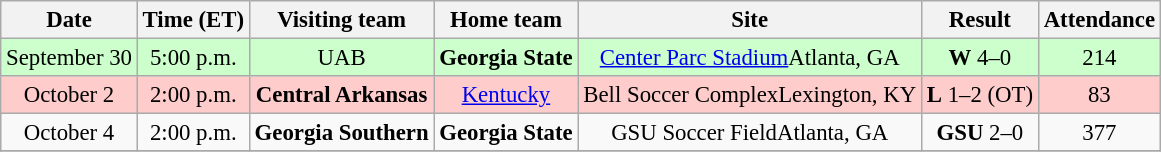<table class="wikitable" style="font-size:95%; text-align: center;">
<tr>
<th>Date</th>
<th>Time (ET)</th>
<th>Visiting team</th>
<th>Home team</th>
<th>Site</th>
<th>Result</th>
<th>Attendance</th>
</tr>
<tr style="background:#cfc;">
<td>September 30</td>
<td>5:00 p.m.</td>
<td>UAB</td>
<td><strong>Georgia State</strong></td>
<td><a href='#'>Center Parc Stadium</a>Atlanta, GA</td>
<td><strong>W</strong> 4–0</td>
<td>214</td>
</tr>
<tr style="background:#fcc;">
<td>October 2</td>
<td>2:00 p.m.</td>
<td><strong>Central Arkansas</strong></td>
<td><a href='#'>Kentucky</a></td>
<td>Bell Soccer ComplexLexington, KY</td>
<td><strong>L</strong> 1–2 (OT)</td>
<td>83</td>
</tr>
<tr>
<td>October 4</td>
<td>2:00 p.m.</td>
<td><strong>Georgia Southern</strong></td>
<td><strong>Georgia State</strong></td>
<td>GSU Soccer FieldAtlanta, GA</td>
<td><strong>GSU</strong> 2–0</td>
<td>377</td>
</tr>
<tr>
</tr>
</table>
